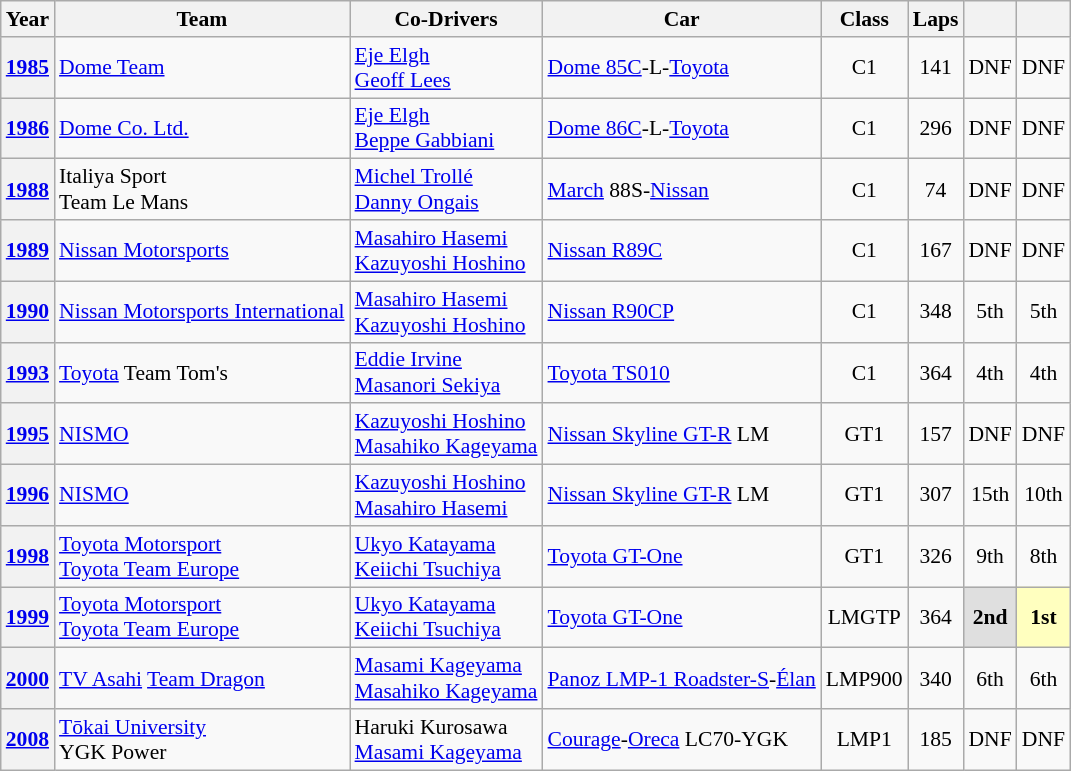<table class="wikitable" style="text-align:center; font-size:90%">
<tr>
<th>Year</th>
<th>Team</th>
<th>Co-Drivers</th>
<th>Car</th>
<th>Class</th>
<th>Laps</th>
<th></th>
<th></th>
</tr>
<tr>
<th><a href='#'>1985</a></th>
<td align="left"> <a href='#'>Dome Team</a></td>
<td align="left"> <a href='#'>Eje Elgh</a><br> <a href='#'>Geoff Lees</a></td>
<td align="left"><a href='#'>Dome 85C</a>-L-<a href='#'>Toyota</a></td>
<td>C1</td>
<td>141</td>
<td>DNF</td>
<td>DNF</td>
</tr>
<tr>
<th><a href='#'>1986</a></th>
<td align="left"> <a href='#'>Dome Co. Ltd.</a></td>
<td align="left"> <a href='#'>Eje Elgh</a><br> <a href='#'>Beppe Gabbiani</a></td>
<td align="left"><a href='#'>Dome 86C</a>-L-<a href='#'>Toyota</a></td>
<td>C1</td>
<td>296</td>
<td>DNF</td>
<td>DNF</td>
</tr>
<tr>
<th><a href='#'>1988</a></th>
<td align="left"> Italiya Sport<br> Team Le Mans</td>
<td align="left"> <a href='#'>Michel Trollé</a><br> <a href='#'>Danny Ongais</a></td>
<td align="left"><a href='#'>March</a> 88S-<a href='#'>Nissan</a></td>
<td>C1</td>
<td>74</td>
<td>DNF</td>
<td>DNF</td>
</tr>
<tr>
<th><a href='#'>1989</a></th>
<td align="left"> <a href='#'>Nissan Motorsports</a></td>
<td align="left"> <a href='#'>Masahiro Hasemi</a><br> <a href='#'>Kazuyoshi Hoshino</a></td>
<td align="left"><a href='#'>Nissan R89C</a></td>
<td>C1</td>
<td>167</td>
<td>DNF</td>
<td>DNF</td>
</tr>
<tr>
<th><a href='#'>1990</a></th>
<td align="left" nowrap> <a href='#'>Nissan Motorsports International</a></td>
<td align="left"> <a href='#'>Masahiro Hasemi</a><br> <a href='#'>Kazuyoshi Hoshino</a></td>
<td align="left"><a href='#'>Nissan R90CP</a></td>
<td>C1</td>
<td>348</td>
<td>5th</td>
<td>5th</td>
</tr>
<tr>
<th><a href='#'>1993</a></th>
<td align="left"> <a href='#'>Toyota</a> Team Tom's</td>
<td align="left"> <a href='#'>Eddie Irvine</a><br> <a href='#'>Masanori Sekiya</a></td>
<td align="left"><a href='#'>Toyota TS010</a></td>
<td>C1</td>
<td>364</td>
<td>4th</td>
<td>4th</td>
</tr>
<tr>
<th><a href='#'>1995</a></th>
<td align="left"> <a href='#'>NISMO</a></td>
<td align="left"> <a href='#'>Kazuyoshi Hoshino</a><br> <a href='#'>Masahiko Kageyama</a></td>
<td align="left"><a href='#'>Nissan Skyline GT-R</a> LM</td>
<td>GT1</td>
<td>157</td>
<td>DNF</td>
<td>DNF</td>
</tr>
<tr>
<th><a href='#'>1996</a></th>
<td align="left"> <a href='#'>NISMO</a></td>
<td align="left"> <a href='#'>Kazuyoshi Hoshino</a><br> <a href='#'>Masahiro Hasemi</a></td>
<td align="left"><a href='#'>Nissan Skyline GT-R</a> LM</td>
<td>GT1</td>
<td>307</td>
<td>15th</td>
<td>10th</td>
</tr>
<tr>
<th><a href='#'>1998</a></th>
<td align="left"> <a href='#'>Toyota Motorsport</a><br> <a href='#'>Toyota Team Europe</a></td>
<td align="left"> <a href='#'>Ukyo Katayama</a><br> <a href='#'>Keiichi Tsuchiya</a></td>
<td align="left"><a href='#'>Toyota GT-One</a></td>
<td>GT1</td>
<td>326</td>
<td>9th</td>
<td>8th</td>
</tr>
<tr>
<th><a href='#'>1999</a></th>
<td align="left"> <a href='#'>Toyota Motorsport</a><br> <a href='#'>Toyota Team Europe</a></td>
<td align="left"> <a href='#'>Ukyo Katayama</a><br> <a href='#'>Keiichi Tsuchiya</a></td>
<td align="left"><a href='#'>Toyota GT-One</a></td>
<td>LMGTP</td>
<td>364</td>
<td style="background:#DFDFDF;"><strong>2nd</strong></td>
<td style="background:#FFFFBF;"><strong>1st</strong></td>
</tr>
<tr>
<th><a href='#'>2000</a></th>
<td align="left"> <a href='#'>TV Asahi</a> <a href='#'>Team Dragon</a></td>
<td align="left" nowrap> <a href='#'>Masami Kageyama</a><br> <a href='#'>Masahiko Kageyama</a></td>
<td align="left" nowrap><a href='#'>Panoz LMP-1 Roadster-S</a>-<a href='#'>Élan</a></td>
<td>LMP900</td>
<td>340</td>
<td>6th</td>
<td>6th</td>
</tr>
<tr>
<th><a href='#'>2008</a></th>
<td align="left"> <a href='#'>Tōkai University</a><br> YGK Power</td>
<td align="left"> Haruki Kurosawa<br> <a href='#'>Masami Kageyama</a></td>
<td align="left"><a href='#'>Courage</a>-<a href='#'>Oreca</a> LC70-YGK</td>
<td>LMP1</td>
<td>185</td>
<td>DNF</td>
<td>DNF</td>
</tr>
</table>
